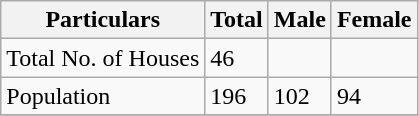<table class="wikitable sortable">
<tr>
<th>Particulars</th>
<th>Total</th>
<th>Male</th>
<th>Female</th>
</tr>
<tr>
<td>Total No. of Houses</td>
<td>46</td>
<td></td>
<td></td>
</tr>
<tr>
<td>Population</td>
<td>196</td>
<td>102</td>
<td>94</td>
</tr>
<tr>
</tr>
</table>
